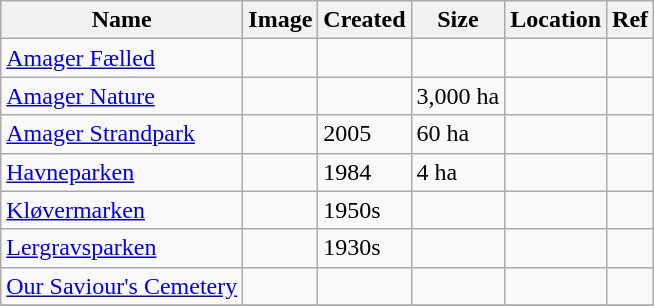<table class="wikitable sortable">
<tr>
<th>Name</th>
<th>Image</th>
<th>Created</th>
<th>Size</th>
<th>Location</th>
<th>Ref</th>
</tr>
<tr>
<td><a href='#'>Amager Fælled</a></td>
<td></td>
<td></td>
<td></td>
<td></td>
<td></td>
</tr>
<tr>
<td><a href='#'>Amager Nature</a></td>
<td></td>
<td></td>
<td>3,000 ha</td>
<td></td>
<td></td>
</tr>
<tr>
<td><a href='#'>Amager Strandpark</a></td>
<td></td>
<td>2005</td>
<td>60 ha</td>
<td></td>
<td></td>
</tr>
<tr>
<td><a href='#'>Havneparken</a></td>
<td></td>
<td>1984</td>
<td>4 ha</td>
<td></td>
<td></td>
</tr>
<tr>
<td><a href='#'>Kløvermarken</a></td>
<td></td>
<td>1950s</td>
<td></td>
<td></td>
<td></td>
</tr>
<tr>
<td><a href='#'>Lergravsparken</a></td>
<td></td>
<td>1930s</td>
<td></td>
<td></td>
<td></td>
</tr>
<tr>
<td><a href='#'>Our Saviour's Cemetery</a></td>
<td></td>
<td></td>
<td></td>
<td></td>
<td></td>
</tr>
<tr>
</tr>
</table>
